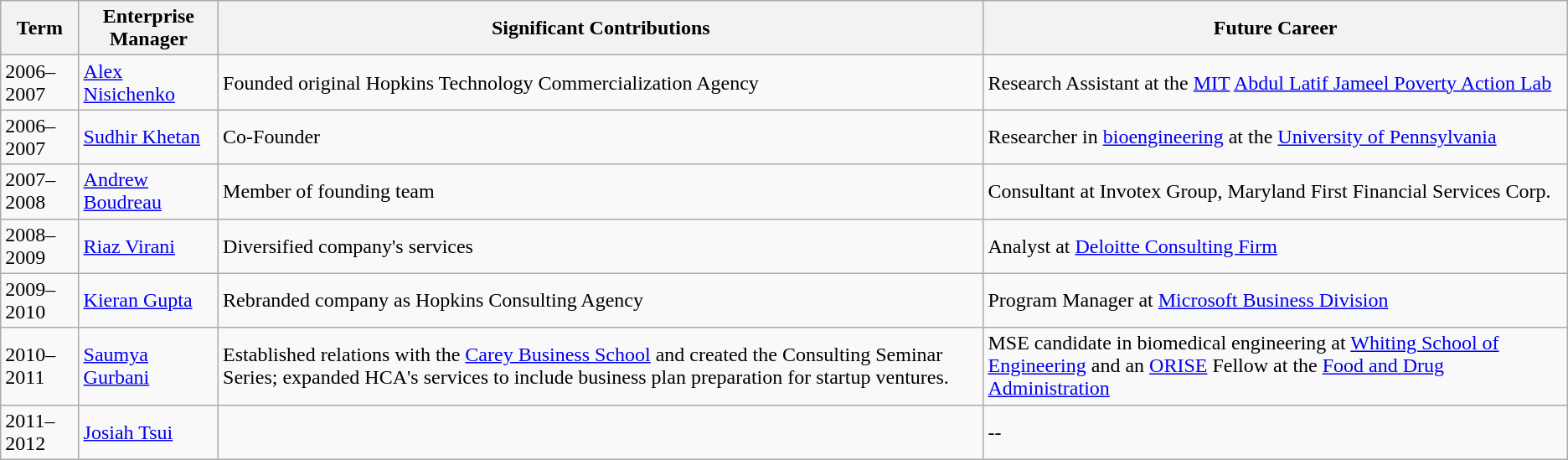<table class="wikitable">
<tr>
<th>Term</th>
<th>Enterprise Manager</th>
<th>Significant Contributions</th>
<th>Future Career</th>
</tr>
<tr>
<td>2006–2007</td>
<td><a href='#'>Alex Nisichenko</a></td>
<td>Founded original Hopkins Technology Commercialization Agency</td>
<td>Research Assistant at the <a href='#'>MIT</a> <a href='#'>Abdul Latif Jameel Poverty Action Lab</a></td>
</tr>
<tr>
<td>2006–2007</td>
<td><a href='#'>Sudhir Khetan</a></td>
<td>Co-Founder</td>
<td>Researcher in <a href='#'>bioengineering</a> at the <a href='#'>University of Pennsylvania</a></td>
</tr>
<tr>
<td>2007–2008</td>
<td><a href='#'>Andrew Boudreau</a></td>
<td>Member of founding team</td>
<td>Consultant at Invotex Group, Maryland First Financial Services Corp.</td>
</tr>
<tr>
<td>2008–2009</td>
<td><a href='#'>Riaz Virani</a></td>
<td>Diversified company's services</td>
<td>Analyst at <a href='#'>Deloitte Consulting Firm</a></td>
</tr>
<tr>
<td>2009–2010</td>
<td><a href='#'>Kieran Gupta</a></td>
<td>Rebranded company as Hopkins Consulting Agency</td>
<td>Program Manager at <a href='#'>Microsoft Business Division</a></td>
</tr>
<tr>
<td>2010–2011</td>
<td><a href='#'>Saumya Gurbani</a></td>
<td>Established relations with the <a href='#'>Carey Business School</a> and created the Consulting Seminar Series; expanded HCA's services to include business plan preparation for startup ventures.</td>
<td>MSE candidate in biomedical engineering at <a href='#'>Whiting School of Engineering</a> and an <a href='#'>ORISE</a> Fellow at the <a href='#'>Food and Drug Administration</a></td>
</tr>
<tr>
<td>2011–2012</td>
<td><a href='#'>Josiah Tsui</a></td>
<td></td>
<td>--</td>
</tr>
</table>
